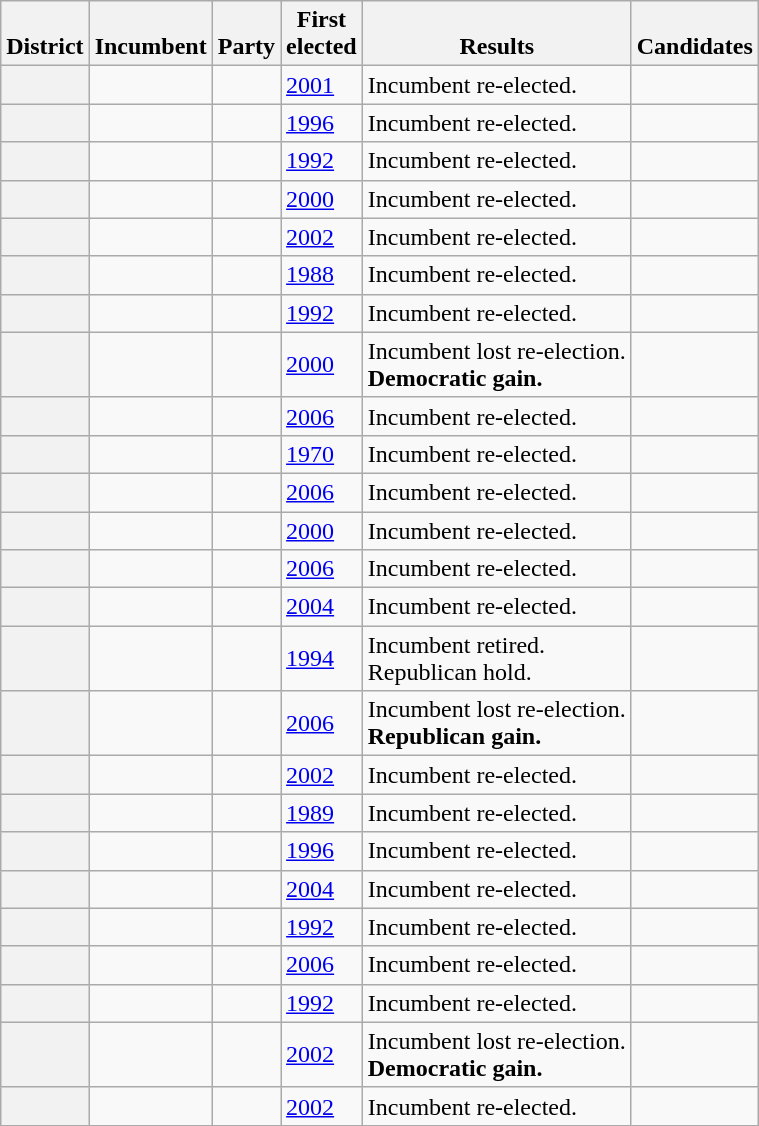<table class="wikitable sortable">
<tr valign=bottom>
<th>District</th>
<th>Incumbent</th>
<th>Party</th>
<th>First<br>elected</th>
<th>Results</th>
<th>Candidates</th>
</tr>
<tr>
<th></th>
<td></td>
<td></td>
<td><a href='#'>2001</a></td>
<td>Incumbent re-elected.</td>
<td nowrap></td>
</tr>
<tr>
<th></th>
<td></td>
<td></td>
<td><a href='#'>1996</a></td>
<td>Incumbent re-elected.</td>
<td nowrap></td>
</tr>
<tr>
<th></th>
<td></td>
<td></td>
<td><a href='#'>1992</a></td>
<td>Incumbent re-elected.</td>
<td nowrap></td>
</tr>
<tr>
<th></th>
<td></td>
<td></td>
<td><a href='#'>2000</a></td>
<td>Incumbent re-elected.</td>
<td nowrap></td>
</tr>
<tr>
<th></th>
<td></td>
<td></td>
<td><a href='#'>2002</a></td>
<td>Incumbent re-elected.</td>
<td nowrap></td>
</tr>
<tr>
<th></th>
<td></td>
<td></td>
<td><a href='#'>1988</a></td>
<td>Incumbent re-elected.</td>
<td nowrap></td>
</tr>
<tr>
<th></th>
<td></td>
<td></td>
<td><a href='#'>1992</a></td>
<td>Incumbent re-elected.</td>
<td nowrap></td>
</tr>
<tr>
<th></th>
<td></td>
<td></td>
<td><a href='#'>2000</a></td>
<td>Incumbent lost re-election.<br><strong>Democratic gain.</strong></td>
<td nowrap></td>
</tr>
<tr>
<th></th>
<td></td>
<td></td>
<td><a href='#'>2006</a></td>
<td>Incumbent re-elected.</td>
<td nowrap></td>
</tr>
<tr>
<th></th>
<td></td>
<td></td>
<td><a href='#'>1970</a></td>
<td>Incumbent re-elected.</td>
<td nowrap></td>
</tr>
<tr>
<th></th>
<td></td>
<td></td>
<td><a href='#'>2006</a></td>
<td>Incumbent re-elected.</td>
<td nowrap></td>
</tr>
<tr>
<th></th>
<td></td>
<td></td>
<td><a href='#'>2000</a></td>
<td>Incumbent re-elected.</td>
<td nowrap></td>
</tr>
<tr>
<th></th>
<td></td>
<td></td>
<td><a href='#'>2006</a></td>
<td>Incumbent re-elected.</td>
<td nowrap></td>
</tr>
<tr>
<th></th>
<td></td>
<td></td>
<td><a href='#'>2004</a></td>
<td>Incumbent re-elected.</td>
<td nowrap></td>
</tr>
<tr>
<th></th>
<td></td>
<td></td>
<td><a href='#'>1994</a></td>
<td>Incumbent retired.<br>Republican hold.</td>
<td nowrap></td>
</tr>
<tr>
<th></th>
<td></td>
<td></td>
<td><a href='#'>2006</a></td>
<td>Incumbent lost re-election.<br><strong>Republican gain.</strong></td>
<td nowrap></td>
</tr>
<tr>
<th></th>
<td></td>
<td></td>
<td><a href='#'>2002</a></td>
<td>Incumbent re-elected.</td>
<td nowrap></td>
</tr>
<tr>
<th></th>
<td></td>
<td></td>
<td><a href='#'>1989</a></td>
<td>Incumbent re-elected.</td>
<td nowrap></td>
</tr>
<tr>
<th></th>
<td></td>
<td></td>
<td><a href='#'>1996</a></td>
<td>Incumbent re-elected.</td>
<td nowrap></td>
</tr>
<tr>
<th></th>
<td></td>
<td></td>
<td><a href='#'>2004</a></td>
<td>Incumbent re-elected.</td>
<td nowrap></td>
</tr>
<tr>
<th></th>
<td></td>
<td></td>
<td><a href='#'>1992</a></td>
<td>Incumbent re-elected.</td>
<td nowrap></td>
</tr>
<tr>
<th></th>
<td></td>
<td></td>
<td><a href='#'>2006</a></td>
<td>Incumbent re-elected.</td>
<td nowrap></td>
</tr>
<tr>
<th></th>
<td></td>
<td></td>
<td><a href='#'>1992</a></td>
<td>Incumbent re-elected.</td>
<td nowrap></td>
</tr>
<tr>
<th></th>
<td></td>
<td></td>
<td><a href='#'>2002</a></td>
<td>Incumbent lost re-election.<br><strong>Democratic gain.</strong></td>
<td nowrap></td>
</tr>
<tr>
<th></th>
<td></td>
<td></td>
<td><a href='#'>2002</a></td>
<td>Incumbent re-elected.</td>
<td nowrap></td>
</tr>
</table>
